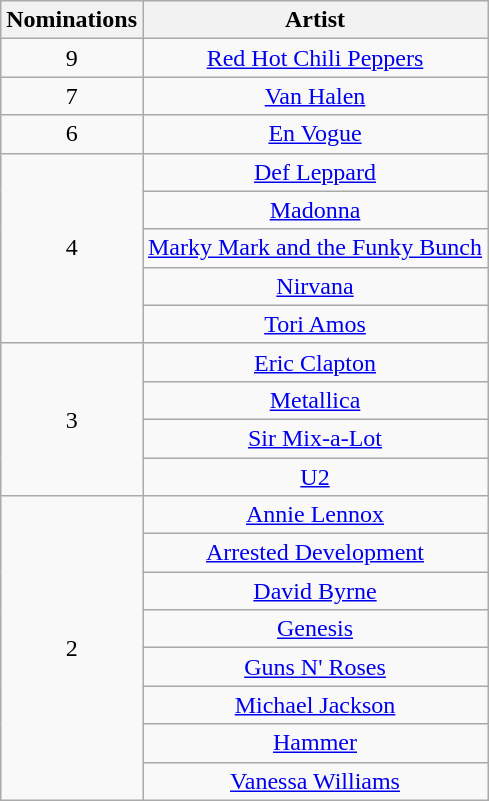<table class="wikitable" rowspan="2" style="text-align:center">
<tr>
<th scope="col" style="width:55px;">Nominations</th>
<th scope="col" style="text-align:center;">Artist</th>
</tr>
<tr>
<td style="text-align:center">9</td>
<td><a href='#'>Red Hot Chili Peppers</a></td>
</tr>
<tr>
<td style="text-align:center">7</td>
<td><a href='#'>Van Halen</a></td>
</tr>
<tr>
<td style="text-align:center">6</td>
<td><a href='#'>En Vogue</a></td>
</tr>
<tr>
<td rowspan="5" style="text-align:center">4</td>
<td><a href='#'>Def Leppard</a></td>
</tr>
<tr>
<td><a href='#'>Madonna</a></td>
</tr>
<tr>
<td><a href='#'>Marky Mark and the Funky Bunch</a></td>
</tr>
<tr>
<td><a href='#'>Nirvana</a></td>
</tr>
<tr>
<td><a href='#'>Tori Amos</a></td>
</tr>
<tr>
<td rowspan="4" style="text-align:center">3</td>
<td><a href='#'>Eric Clapton</a></td>
</tr>
<tr>
<td><a href='#'>Metallica</a></td>
</tr>
<tr>
<td><a href='#'>Sir Mix-a-Lot</a></td>
</tr>
<tr>
<td><a href='#'>U2</a></td>
</tr>
<tr>
<td rowspan="8" style="text-align:center">2</td>
<td><a href='#'>Annie Lennox</a></td>
</tr>
<tr>
<td><a href='#'>Arrested Development</a></td>
</tr>
<tr>
<td><a href='#'>David Byrne</a></td>
</tr>
<tr>
<td><a href='#'>Genesis</a></td>
</tr>
<tr>
<td><a href='#'>Guns N' Roses</a></td>
</tr>
<tr>
<td><a href='#'>Michael Jackson</a></td>
</tr>
<tr>
<td><a href='#'>Hammer</a></td>
</tr>
<tr>
<td><a href='#'>Vanessa Williams</a></td>
</tr>
</table>
